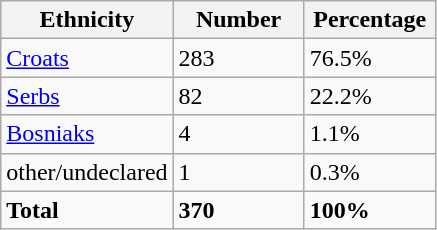<table class="wikitable">
<tr>
<th width="100px">Ethnicity</th>
<th width="80px">Number</th>
<th width="80px">Percentage</th>
</tr>
<tr>
<td><a href='#'>Croats</a></td>
<td>283</td>
<td>76.5%</td>
</tr>
<tr>
<td><a href='#'>Serbs</a></td>
<td>82</td>
<td>22.2%</td>
</tr>
<tr>
<td><a href='#'>Bosniaks</a></td>
<td>4</td>
<td>1.1%</td>
</tr>
<tr>
<td>other/undeclared</td>
<td>1</td>
<td>0.3%</td>
</tr>
<tr>
<td><strong>Total</strong></td>
<td><strong>370</strong></td>
<td><strong>100%</strong></td>
</tr>
</table>
